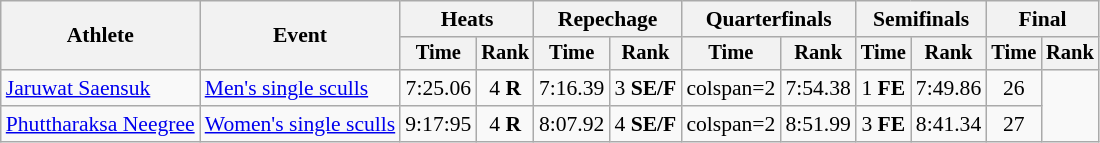<table class="wikitable" style="font-size:90%">
<tr>
<th rowspan=2>Athlete</th>
<th rowspan=2>Event</th>
<th colspan="2">Heats</th>
<th colspan="2">Repechage</th>
<th colspan=2>Quarterfinals</th>
<th colspan="2">Semifinals</th>
<th colspan="2">Final</th>
</tr>
<tr style="font-size:95%">
<th>Time</th>
<th>Rank</th>
<th>Time</th>
<th>Rank</th>
<th>Time</th>
<th>Rank</th>
<th>Time</th>
<th>Rank</th>
<th>Time</th>
<th>Rank</th>
</tr>
<tr align=center>
<td align=left><a href='#'>Jaruwat Saensuk</a></td>
<td align=left><a href='#'>Men's single sculls</a></td>
<td>7:25.06</td>
<td>4 <strong>R</strong></td>
<td>7:16.39</td>
<td>3 <strong>SE/F</strong></td>
<td>colspan=2 </td>
<td>7:54.38</td>
<td>1 <strong>FE</strong></td>
<td>7:49.86</td>
<td>26</td>
</tr>
<tr align=center>
<td align=left><a href='#'>Phuttharaksa Neegree</a></td>
<td align=left><a href='#'>Women's single sculls</a></td>
<td>9:17:95</td>
<td>4 <strong>R</strong></td>
<td>8:07.92</td>
<td>4 <strong>SE/F</strong></td>
<td>colspan=2 </td>
<td>8:51.99</td>
<td>3 <strong>FE</strong></td>
<td>8:41.34</td>
<td>27</td>
</tr>
</table>
